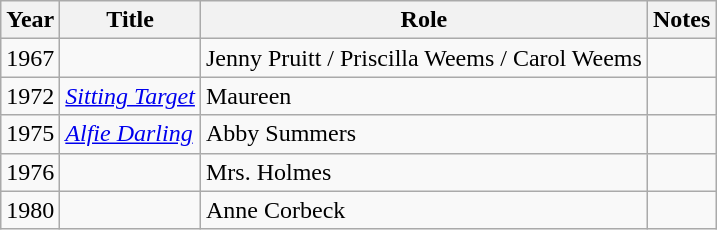<table class="wikitable sortable">
<tr>
<th>Year</th>
<th>Title</th>
<th>Role</th>
<th class="unsortable">Notes</th>
</tr>
<tr>
<td>1967</td>
<td><em></em></td>
<td>Jenny Pruitt / Priscilla Weems / Carol Weems</td>
<td></td>
</tr>
<tr>
<td>1972</td>
<td><em><a href='#'>Sitting Target</a></em></td>
<td>Maureen</td>
<td></td>
</tr>
<tr>
<td>1975</td>
<td><em><a href='#'>Alfie Darling</a></em></td>
<td>Abby Summers</td>
<td></td>
</tr>
<tr>
<td>1976</td>
<td><em></em></td>
<td>Mrs. Holmes</td>
<td></td>
</tr>
<tr>
<td>1980</td>
<td><em></em></td>
<td>Anne Corbeck</td>
<td></td>
</tr>
</table>
